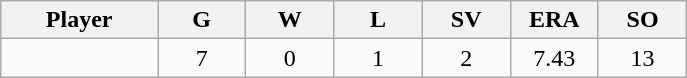<table class="wikitable sortable">
<tr>
<th bgcolor="#DDDDFF" width="16%">Player</th>
<th bgcolor="#DDDDFF" width="9%">G</th>
<th bgcolor="#DDDDFF" width="9%">W</th>
<th bgcolor="#DDDDFF" width="9%">L</th>
<th bgcolor="#DDDDFF" width="9%">SV</th>
<th bgcolor="#DDDDFF" width="9%">ERA</th>
<th bgcolor="#DDDDFF" width="9%">SO</th>
</tr>
<tr align="center">
<td></td>
<td>7</td>
<td>0</td>
<td>1</td>
<td>2</td>
<td>7.43</td>
<td>13</td>
</tr>
</table>
